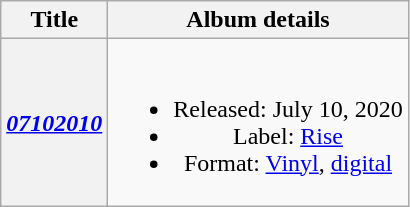<table class="wikitable plainrowheaders" style="text-align:center;">
<tr>
<th>Title</th>
<th>Album details</th>
</tr>
<tr>
<th scope="row"><em><a href='#'>07102010</a></em></th>
<td><br><ul><li>Released: July 10, 2020</li><li>Label: <a href='#'>Rise</a></li><li>Format: <a href='#'>Vinyl</a>, <a href='#'>digital</a></li></ul></td>
</tr>
</table>
